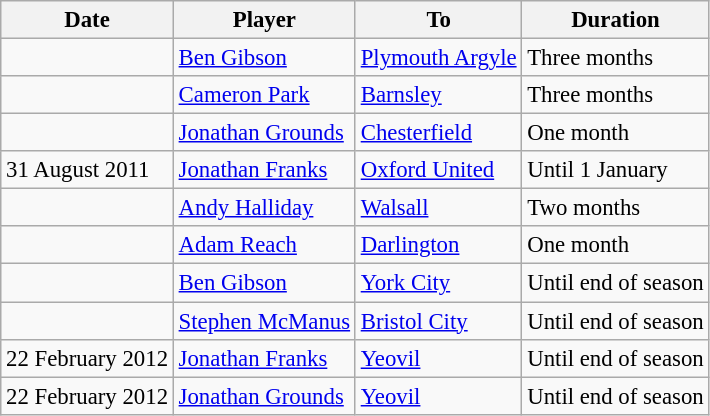<table class="wikitable" style="font-size:95%;">
<tr>
<th>Date</th>
<th>Player</th>
<th>To</th>
<th>Duration</th>
</tr>
<tr>
<td></td>
<td> <a href='#'>Ben Gibson</a></td>
<td> <a href='#'>Plymouth Argyle</a></td>
<td>Three months</td>
</tr>
<tr>
<td></td>
<td> <a href='#'>Cameron Park</a></td>
<td> <a href='#'>Barnsley</a></td>
<td>Three months</td>
</tr>
<tr>
<td></td>
<td> <a href='#'>Jonathan Grounds</a></td>
<td> <a href='#'>Chesterfield</a></td>
<td>One month</td>
</tr>
<tr>
<td>31 August 2011</td>
<td> <a href='#'>Jonathan Franks</a></td>
<td> <a href='#'>Oxford United</a></td>
<td>Until 1 January</td>
</tr>
<tr>
<td></td>
<td> <a href='#'>Andy Halliday</a></td>
<td> <a href='#'>Walsall</a></td>
<td>Two months</td>
</tr>
<tr>
<td></td>
<td> <a href='#'>Adam Reach</a></td>
<td> <a href='#'>Darlington</a></td>
<td>One month</td>
</tr>
<tr>
<td></td>
<td> <a href='#'>Ben Gibson</a></td>
<td> <a href='#'>York City</a></td>
<td>Until end of season</td>
</tr>
<tr>
<td></td>
<td> <a href='#'>Stephen McManus</a></td>
<td> <a href='#'>Bristol City</a></td>
<td>Until end of season</td>
</tr>
<tr>
<td>22 February 2012</td>
<td> <a href='#'>Jonathan Franks</a></td>
<td> <a href='#'>Yeovil</a></td>
<td>Until end of season</td>
</tr>
<tr>
<td>22 February 2012</td>
<td> <a href='#'>Jonathan Grounds</a></td>
<td> <a href='#'>Yeovil</a></td>
<td>Until end of season</td>
</tr>
</table>
